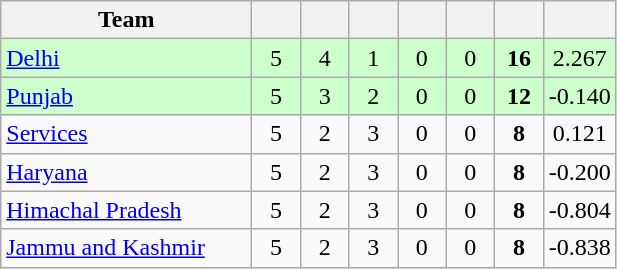<table class="wikitable" style="text-align:center">
<tr>
<th style="width:160px">Team</th>
<th style="width:25px"></th>
<th style="width:25px"></th>
<th style="width:25px"></th>
<th style="width:25px"></th>
<th style="width:25px"></th>
<th style="width:25px"></th>
<th style="width:25px"></th>
</tr>
<tr style="background:#cfc;">
<td style="text-align:left"><a href='#'>Delhi</a></td>
<td>5</td>
<td>4</td>
<td>1</td>
<td>0</td>
<td>0</td>
<td><strong>16</strong></td>
<td>2.267</td>
</tr>
<tr style="background:#cfc;">
<td style="text-align:left"><a href='#'>Punjab</a></td>
<td>5</td>
<td>3</td>
<td>2</td>
<td>0</td>
<td>0</td>
<td><strong>12</strong></td>
<td>-0.140</td>
</tr>
<tr>
<td style="text-align:left"><a href='#'>Services</a></td>
<td>5</td>
<td>2</td>
<td>3</td>
<td>0</td>
<td>0</td>
<td><strong>8</strong></td>
<td>0.121</td>
</tr>
<tr>
<td style="text-align:left"><a href='#'>Haryana</a></td>
<td>5</td>
<td>2</td>
<td>3</td>
<td>0</td>
<td>0</td>
<td><strong>8</strong></td>
<td>-0.200</td>
</tr>
<tr>
<td style="text-align:left"><a href='#'>Himachal Pradesh</a></td>
<td>5</td>
<td>2</td>
<td>3</td>
<td>0</td>
<td>0</td>
<td><strong>8</strong></td>
<td>-0.804</td>
</tr>
<tr>
<td style="text-align:left"><a href='#'>Jammu and Kashmir</a></td>
<td>5</td>
<td>2</td>
<td>3</td>
<td>0</td>
<td>0</td>
<td><strong>8</strong></td>
<td>-0.838</td>
</tr>
</table>
